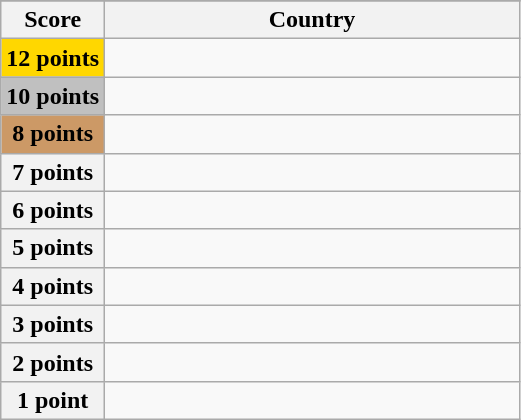<table class="wikitable">
<tr>
</tr>
<tr>
<th scope="col" width="20%">Score</th>
<th scope="col">Country</th>
</tr>
<tr>
<th scope="row" style="background:gold">12 points</th>
<td></td>
</tr>
<tr>
<th scope="row" style="background:silver">10 points</th>
<td></td>
</tr>
<tr>
<th scope="row" style="background:#CC9966">8 points</th>
<td></td>
</tr>
<tr>
<th scope="row">7 points</th>
<td></td>
</tr>
<tr>
<th scope="row">6 points</th>
<td></td>
</tr>
<tr>
<th scope="row">5 points</th>
<td></td>
</tr>
<tr>
<th scope="row">4 points</th>
<td></td>
</tr>
<tr>
<th scope="row">3 points</th>
<td></td>
</tr>
<tr>
<th scope="row">2 points</th>
<td></td>
</tr>
<tr>
<th scope="row">1 point</th>
<td></td>
</tr>
</table>
